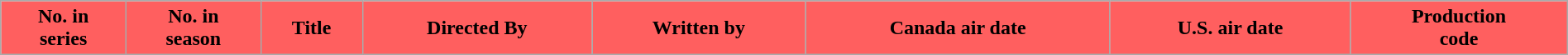<table class="wikitable plainrowheaders" style="margin: auto; width: 100%">
<tr>
<th style="background:#FF5F5F; color:black;">No. in<br>series</th>
<th style="background:#FF5F5F; color:black;">No. in<br>season</th>
<th style="background:#FF5F5F; color:black;">Title</th>
<th style="background:#FF5F5F; color:black;">Directed By</th>
<th style="background:#FF5F5F; color:black;">Written by</th>
<th style="background:#FF5F5F; color:black;">Canada air date</th>
<th style="background:#FF5F5F; color:black;">U.S. air date</th>
<th style="background:#FF5F5F; color:black;">Production<br> code<br>

</th>
</tr>
</table>
